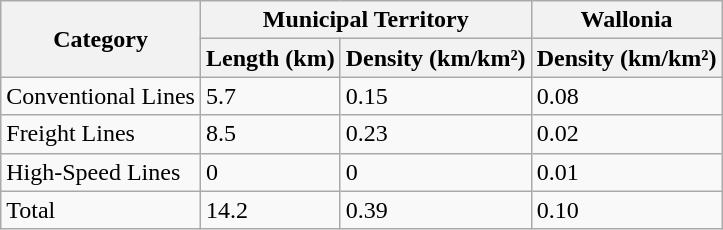<table class="wikitable">
<tr>
<th rowspan="2">Category</th>
<th colspan="2">Municipal Territory</th>
<th>Wallonia</th>
</tr>
<tr>
<th>Length (km)</th>
<th>Density (km/km²)</th>
<th>Density (km/km²)</th>
</tr>
<tr>
<td>Conventional Lines</td>
<td>5.7</td>
<td>0.15</td>
<td>0.08</td>
</tr>
<tr>
<td>Freight Lines</td>
<td>8.5</td>
<td>0.23</td>
<td>0.02</td>
</tr>
<tr>
<td>High-Speed Lines</td>
<td>0</td>
<td>0</td>
<td>0.01</td>
</tr>
<tr>
<td>Total</td>
<td>14.2</td>
<td>0.39</td>
<td>0.10</td>
</tr>
</table>
